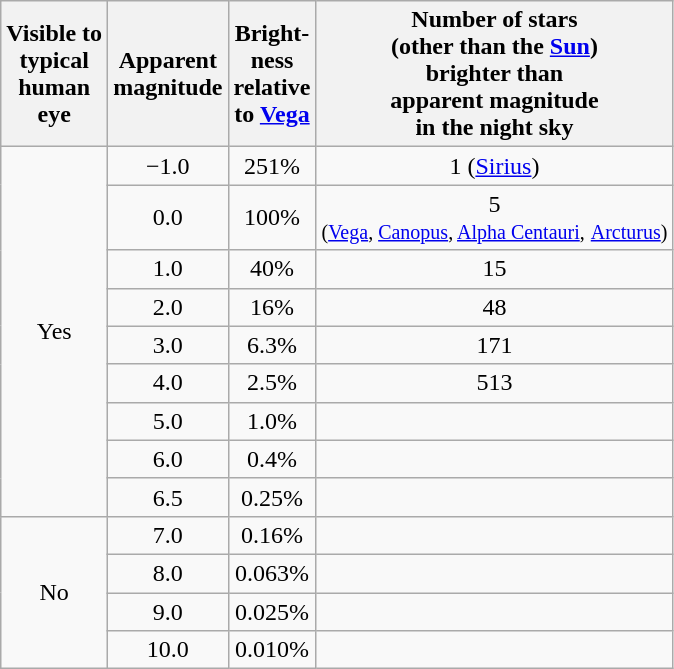<table class="wikitable" style="float: center; margin-left: 1em; text-align: center;">
<tr>
<th>Visible to<br>typical<br>human<br>eye</th>
<th>Apparent<br>magnitude</th>
<th>Bright-<br>ness<br>relative<br>to <a href='#'>Vega</a></th>
<th>Number of stars <br> (other than the <a href='#'>Sun</a>) <br>brighter than<br>apparent magnitude<br>in the night sky</th>
</tr>
<tr>
<td rowspan="9">Yes</td>
<td>−1.0</td>
<td>251%</td>
<td>1 (<a href='#'>Sirius</a>)</td>
</tr>
<tr>
<td>0.0</td>
<td>100%</td>
<td>5<br><small>(<a href='#'>Vega</a>, <a href='#'>Canopus</a>, <a href='#'>Alpha Centauri</a>,</small>
<small><a href='#'>Arcturus</a>)</small></td>
</tr>
<tr>
<td>1.0</td>
<td>40%</td>
<td>15</td>
</tr>
<tr>
<td>2.0</td>
<td>16%</td>
<td>48</td>
</tr>
<tr>
<td>3.0</td>
<td>6.3%</td>
<td>171</td>
</tr>
<tr>
<td>4.0</td>
<td>2.5%</td>
<td>513</td>
</tr>
<tr>
<td>5.0</td>
<td>1.0%</td>
<td></td>
</tr>
<tr>
<td>6.0</td>
<td>0.4%</td>
<td></td>
</tr>
<tr>
<td>6.5</td>
<td>0.25%</td>
<td></td>
</tr>
<tr>
<td rowspan="4">No</td>
<td>7.0</td>
<td>0.16%</td>
<td></td>
</tr>
<tr>
<td>8.0</td>
<td>0.063%</td>
<td></td>
</tr>
<tr>
<td>9.0</td>
<td>0.025%</td>
<td></td>
</tr>
<tr>
<td>10.0</td>
<td>0.010%</td>
<td></td>
</tr>
</table>
